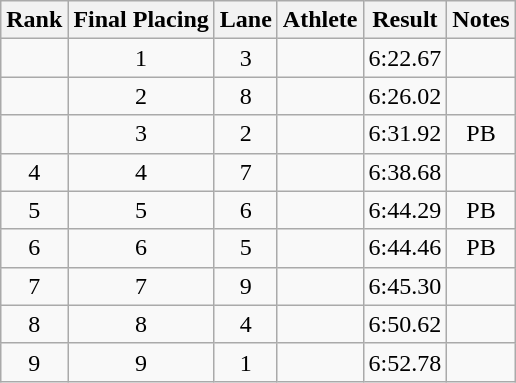<table class="wikitable sortable" style="text-align:center">
<tr>
<th>Rank</th>
<th>Final Placing</th>
<th>Lane</th>
<th>Athlete</th>
<th>Result</th>
<th>Notes</th>
</tr>
<tr>
<td></td>
<td>1</td>
<td>3</td>
<td align=left></td>
<td>6:22.67</td>
<td></td>
</tr>
<tr>
<td></td>
<td>2</td>
<td>8</td>
<td align=left></td>
<td>6:26.02</td>
<td></td>
</tr>
<tr>
<td></td>
<td>3</td>
<td>2</td>
<td align=left></td>
<td>6:31.92</td>
<td>PB</td>
</tr>
<tr>
<td>4</td>
<td>4</td>
<td>7</td>
<td align=left></td>
<td>6:38.68</td>
<td></td>
</tr>
<tr>
<td>5</td>
<td>5</td>
<td>6</td>
<td align=left></td>
<td>6:44.29</td>
<td>PB</td>
</tr>
<tr>
<td>6</td>
<td>6</td>
<td>5</td>
<td align=left></td>
<td>6:44.46</td>
<td>PB</td>
</tr>
<tr>
<td>7</td>
<td>7</td>
<td>9</td>
<td align=left></td>
<td>6:45.30</td>
<td></td>
</tr>
<tr>
<td>8</td>
<td>8</td>
<td>4</td>
<td align=left></td>
<td>6:50.62</td>
<td></td>
</tr>
<tr>
<td>9</td>
<td>9</td>
<td>1</td>
<td align=left></td>
<td>6:52.78</td>
<td></td>
</tr>
</table>
